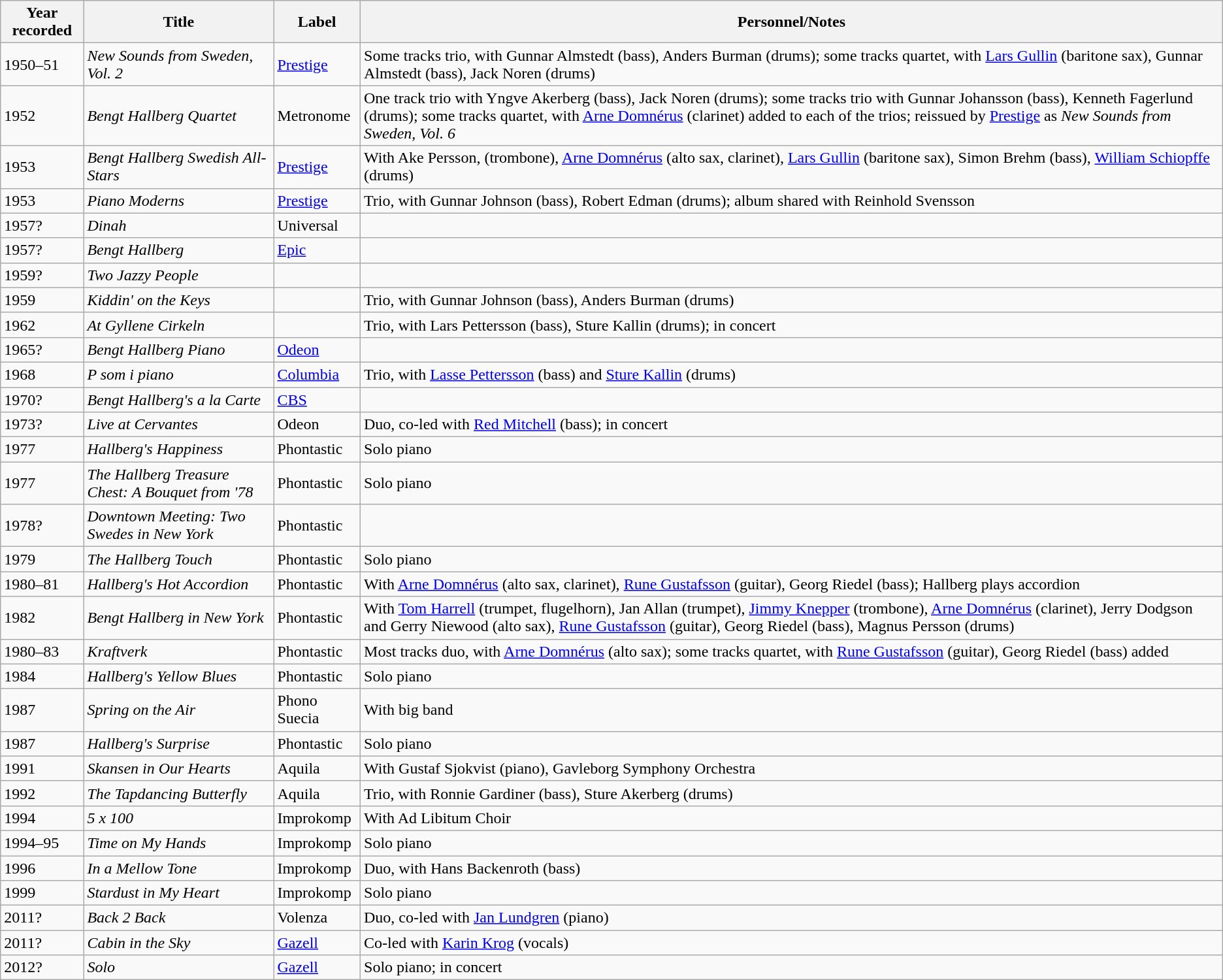<table class="wikitable sortable">
<tr>
<th>Year recorded</th>
<th>Title</th>
<th>Label</th>
<th>Personnel/Notes</th>
</tr>
<tr>
<td>1950–51</td>
<td><em>New Sounds from Sweden, Vol. 2</em></td>
<td><a href='#'>Prestige</a></td>
<td>Some tracks trio, with Gunnar Almstedt (bass), Anders Burman (drums); some tracks quartet, with <a href='#'>Lars Gullin</a> (baritone sax), Gunnar Almstedt (bass), Jack Noren (drums)</td>
</tr>
<tr>
<td>1952</td>
<td><em>Bengt Hallberg Quartet</em></td>
<td>Metronome</td>
<td>One track trio with Yngve Akerberg (bass), Jack Noren (drums); some tracks trio with Gunnar Johansson (bass), Kenneth Fagerlund (drums); some tracks quartet, with <a href='#'>Arne Domnérus</a> (clarinet) added to each of the trios; reissued by <a href='#'>Prestige</a> as <em>New Sounds from Sweden, Vol. 6</em></td>
</tr>
<tr>
<td>1953</td>
<td><em>Bengt Hallberg Swedish All-Stars</em></td>
<td><a href='#'>Prestige</a></td>
<td>With Ake Persson, (trombone), <a href='#'>Arne Domnérus</a> (alto sax, clarinet), <a href='#'>Lars Gullin</a> (baritone sax), Simon Brehm (bass), <a href='#'>William Schiopffe</a> (drums)</td>
</tr>
<tr>
<td>1953</td>
<td><em>Piano Moderns</em></td>
<td><a href='#'>Prestige</a></td>
<td>Trio, with Gunnar Johnson (bass), Robert Edman (drums); album shared with Reinhold Svensson</td>
</tr>
<tr>
<td>1957?</td>
<td><em>Dinah</em></td>
<td>Universal</td>
<td></td>
</tr>
<tr>
<td>1957?</td>
<td><em>Bengt Hallberg</em></td>
<td><a href='#'>Epic</a></td>
<td></td>
</tr>
<tr>
<td>1959?</td>
<td><em>Two Jazzy People</em></td>
<td></td>
<td></td>
</tr>
<tr>
<td>1959</td>
<td><em>Kiddin' on the Keys</em></td>
<td></td>
<td>Trio, with Gunnar Johnson (bass), Anders Burman (drums)</td>
</tr>
<tr>
<td>1962</td>
<td><em>At Gyllene Cirkeln</em></td>
<td></td>
<td>Trio, with Lars Pettersson (bass), Sture Kallin (drums); in concert</td>
</tr>
<tr>
<td>1965?</td>
<td><em>Bengt Hallberg Piano</em></td>
<td><a href='#'>Odeon</a></td>
<td></td>
</tr>
<tr>
<td>1968</td>
<td><em>P som i piano</em></td>
<td><a href='#'>Columbia</a></td>
<td>Trio, with <a href='#'>Lasse Pettersson</a> (bass) and <a href='#'>Sture Kallin</a> (drums)</td>
</tr>
<tr>
<td>1970?</td>
<td><em>Bengt Hallberg's a la Carte</em></td>
<td><a href='#'>CBS</a></td>
<td></td>
</tr>
<tr>
<td>1973?</td>
<td><em>Live at Cervantes</em></td>
<td>Odeon</td>
<td>Duo, co-led with <a href='#'>Red Mitchell</a> (bass); in concert</td>
</tr>
<tr>
<td>1977</td>
<td><em>Hallberg's Happiness</em></td>
<td>Phontastic</td>
<td>Solo piano</td>
</tr>
<tr>
<td>1977</td>
<td><em>The Hallberg Treasure Chest: A Bouquet from '78</em></td>
<td>Phontastic</td>
<td>Solo piano</td>
</tr>
<tr>
<td>1978?</td>
<td><em>Downtown Meeting: Two Swedes in New York</em></td>
<td>Phontastic</td>
<td></td>
</tr>
<tr>
<td>1979</td>
<td><em>The Hallberg Touch</em></td>
<td>Phontastic</td>
<td>Solo piano</td>
</tr>
<tr>
<td>1980–81</td>
<td><em>Hallberg's Hot Accordion</em></td>
<td>Phontastic</td>
<td>With <a href='#'>Arne Domnérus</a> (alto sax, clarinet), <a href='#'>Rune Gustafsson</a> (guitar), Georg Riedel (bass); Hallberg plays accordion</td>
</tr>
<tr>
<td>1982</td>
<td><em>Bengt Hallberg in New York</em></td>
<td>Phontastic</td>
<td>With <a href='#'>Tom Harrell</a> (trumpet, flugelhorn), Jan Allan (trumpet), <a href='#'>Jimmy Knepper</a> (trombone), <a href='#'>Arne Domnérus</a> (clarinet), Jerry Dodgson and Gerry Niewood (alto sax), <a href='#'>Rune Gustafsson</a> (guitar), Georg Riedel (bass), Magnus Persson (drums)</td>
</tr>
<tr>
<td>1980–83</td>
<td><em>Kraftverk</em></td>
<td>Phontastic</td>
<td>Most tracks duo, with <a href='#'>Arne Domnérus</a> (alto sax); some tracks quartet, with <a href='#'>Rune Gustafsson</a> (guitar), Georg Riedel (bass) added</td>
</tr>
<tr>
<td>1984</td>
<td><em>Hallberg's Yellow Blues</em></td>
<td>Phontastic</td>
<td>Solo piano</td>
</tr>
<tr>
<td>1987</td>
<td><em>Spring on the Air</em></td>
<td>Phono Suecia</td>
<td>With big band</td>
</tr>
<tr>
<td>1987</td>
<td><em>Hallberg's Surprise</em></td>
<td>Phontastic</td>
<td>Solo piano</td>
</tr>
<tr>
<td>1991</td>
<td><em>Skansen in Our Hearts</em></td>
<td>Aquila</td>
<td>With Gustaf Sjokvist (piano), Gavleborg Symphony Orchestra</td>
</tr>
<tr>
<td>1992</td>
<td><em>The Tapdancing Butterfly</em></td>
<td>Aquila</td>
<td>Trio, with Ronnie Gardiner (bass), Sture Akerberg (drums)</td>
</tr>
<tr>
<td>1994</td>
<td><em>5 x 100</em></td>
<td>Improkomp</td>
<td>With Ad Libitum Choir</td>
</tr>
<tr>
<td>1994–95</td>
<td><em>Time on My Hands</em></td>
<td>Improkomp</td>
<td>Solo piano</td>
</tr>
<tr>
<td>1996</td>
<td><em>In a Mellow Tone</em></td>
<td>Improkomp</td>
<td>Duo, with Hans Backenroth (bass)</td>
</tr>
<tr>
<td>1999</td>
<td><em>Stardust in My Heart</em></td>
<td>Improkomp</td>
<td>Solo piano</td>
</tr>
<tr>
<td>2011?</td>
<td><em>Back 2 Back</em></td>
<td>Volenza</td>
<td>Duo, co-led with <a href='#'>Jan Lundgren</a> (piano)</td>
</tr>
<tr>
<td>2011?</td>
<td><em>Cabin in the Sky</em></td>
<td><a href='#'>Gazell</a></td>
<td>Co-led with <a href='#'>Karin Krog</a> (vocals)</td>
</tr>
<tr>
<td>2012?</td>
<td><em>Solo</em></td>
<td><a href='#'>Gazell</a></td>
<td>Solo piano; in concert</td>
</tr>
</table>
